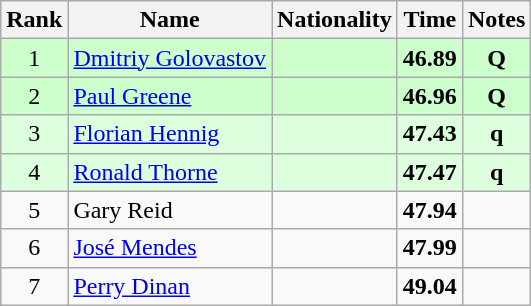<table class="wikitable sortable" style="text-align:center">
<tr>
<th>Rank</th>
<th>Name</th>
<th>Nationality</th>
<th>Time</th>
<th>Notes</th>
</tr>
<tr bgcolor=ccffcc>
<td>1</td>
<td align=left><a href='#'>Dmitriy Golovastov</a></td>
<td align=left></td>
<td><strong>46.89</strong></td>
<td><strong>Q</strong></td>
</tr>
<tr bgcolor=ccffcc>
<td>2</td>
<td align=left><a href='#'>Paul Greene</a></td>
<td align=left></td>
<td><strong>46.96</strong></td>
<td><strong>Q</strong></td>
</tr>
<tr bgcolor=ddffdd>
<td>3</td>
<td align=left><a href='#'>Florian Hennig</a></td>
<td align=left></td>
<td><strong>47.43</strong></td>
<td><strong>q</strong></td>
</tr>
<tr bgcolor=ddffdd>
<td>4</td>
<td align=left><a href='#'>Ronald Thorne</a></td>
<td align=left></td>
<td><strong>47.47</strong></td>
<td><strong>q</strong></td>
</tr>
<tr>
<td>5</td>
<td align=left>Gary Reid</td>
<td align=left></td>
<td><strong>47.94</strong></td>
<td></td>
</tr>
<tr>
<td>6</td>
<td align=left><a href='#'>José Mendes</a></td>
<td align=left></td>
<td><strong>47.99</strong></td>
<td></td>
</tr>
<tr>
<td>7</td>
<td align=left><a href='#'>Perry Dinan</a></td>
<td align=left></td>
<td><strong>49.04</strong></td>
<td></td>
</tr>
</table>
